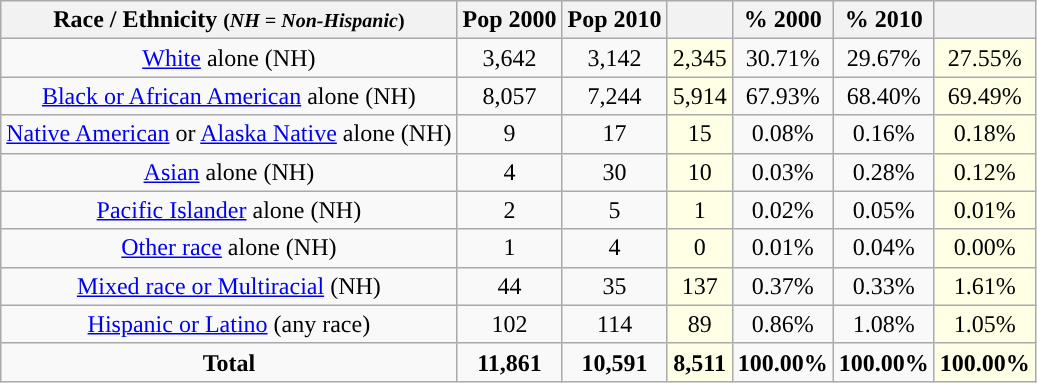<table class="wikitable" style="text-align:center;">
<tr>
<th>Race / Ethnicity <small>(<em>NH = Non-Hispanic</em>)</small></th>
<th>Pop 2000</th>
<th>Pop 2010</th>
<th></th>
<th>% 2000</th>
<th>% 2010</th>
<th></th>
</tr>
<tr>
<td><a href='#'>White</a> alone (NH)</td>
<td>3,642</td>
<td>3,142</td>
<td style='background: #ffffe6;'>2,345</td>
<td>30.71%</td>
<td>29.67%</td>
<td style='background: #ffffe6;'>27.55%</td>
</tr>
<tr>
<td><a href='#'>Black or African American</a> alone (NH)</td>
<td>8,057</td>
<td>7,244</td>
<td style='background: #ffffe6;'>5,914</td>
<td>67.93%</td>
<td>68.40%</td>
<td style='background: #ffffe6;'>69.49%</td>
</tr>
<tr>
<td><a href='#'>Native American</a> or <a href='#'>Alaska Native</a> alone (NH)</td>
<td>9</td>
<td>17</td>
<td style='background: #ffffe6;'>15</td>
<td>0.08%</td>
<td>0.16%</td>
<td style='background: #ffffe6;'>0.18%</td>
</tr>
<tr>
<td><a href='#'>Asian</a> alone (NH)</td>
<td>4</td>
<td>30</td>
<td style='background: #ffffe6;'>10</td>
<td>0.03%</td>
<td>0.28%</td>
<td style='background: #ffffe6;'>0.12%</td>
</tr>
<tr>
<td><a href='#'>Pacific Islander</a> alone (NH)</td>
<td>2</td>
<td>5</td>
<td style='background: #ffffe6;'>1</td>
<td>0.02%</td>
<td>0.05%</td>
<td style='background: #ffffe6;'>0.01%</td>
</tr>
<tr>
<td><a href='#'>Other race</a> alone (NH)</td>
<td>1</td>
<td>4</td>
<td style='background: #ffffe6;'>0</td>
<td>0.01%</td>
<td>0.04%</td>
<td style='background: #ffffe6;'>0.00%</td>
</tr>
<tr>
<td><a href='#'>Mixed race or Multiracial</a> (NH)</td>
<td>44</td>
<td>35</td>
<td style='background: #ffffe6;'>137</td>
<td>0.37%</td>
<td>0.33%</td>
<td style='background: #ffffe6;'>1.61%</td>
</tr>
<tr>
<td><a href='#'>Hispanic or Latino</a> (any race)</td>
<td>102</td>
<td>114</td>
<td style='background: #ffffe6;'>89</td>
<td>0.86%</td>
<td>1.08%</td>
<td style='background: #ffffe6;'>1.05%</td>
</tr>
<tr>
<td><strong>Total</strong></td>
<td><strong>11,861</strong></td>
<td><strong>10,591</strong></td>
<td style='background: #ffffe6;'><strong>8,511</strong></td>
<td><strong>100.00%</strong></td>
<td><strong>100.00%</strong></td>
<td style='background: #ffffe6;'><strong>100.00%</strong></td>
</tr>
</table>
